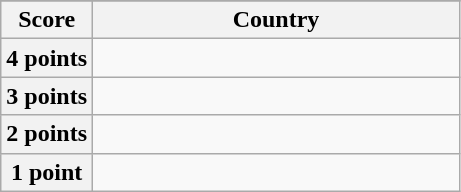<table class="wikitable">
<tr>
</tr>
<tr>
<th scope="col" width="20%">Score</th>
<th scope="col">Country</th>
</tr>
<tr>
<th scope="row">4 points</th>
<td></td>
</tr>
<tr>
<th scope="row">3 points</th>
<td></td>
</tr>
<tr>
<th scope="row">2 points</th>
<td></td>
</tr>
<tr>
<th scope="row">1 point</th>
<td></td>
</tr>
</table>
